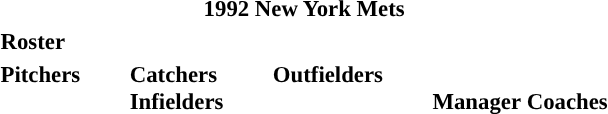<table class="toccolours" style="font-size: 95%;">
<tr>
<th colspan="10">1992 New York Mets</th>
</tr>
<tr>
<td colspan="10"><strong>Roster</strong></td>
</tr>
<tr>
<td valign="top"><strong>Pitchers</strong><br>
















</td>
<td width="25px"></td>
<td valign="top"><strong>Catchers</strong><br>


<strong>Infielders</strong>












</td>
<td width="25px"></td>
<td valign="top"><strong>Outfielders</strong><br>








</td>
<td width="25px"></td>
<td valign="top"><br><strong>Manager</strong>

<strong>Coaches</strong>




</td>
</tr>
</table>
